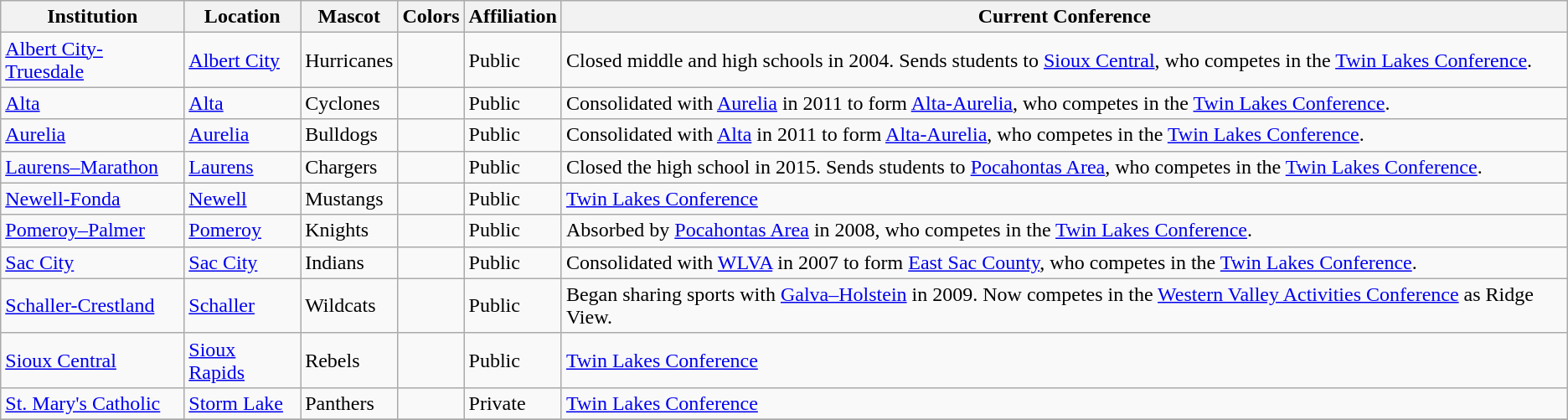<table class="wikitable">
<tr>
<th>Institution</th>
<th>Location</th>
<th>Mascot</th>
<th>Colors</th>
<th>Affiliation</th>
<th>Current Conference</th>
</tr>
<tr>
<td><a href='#'>Albert City-Truesdale</a></td>
<td><a href='#'>Albert City</a></td>
<td>Hurricanes</td>
<td> </td>
<td>Public</td>
<td>Closed middle and high schools in 2004. Sends students to <a href='#'>Sioux Central</a>, who competes in the <a href='#'>Twin Lakes Conference</a>.</td>
</tr>
<tr>
<td><a href='#'>Alta</a></td>
<td><a href='#'>Alta</a></td>
<td>Cyclones</td>
<td> </td>
<td>Public</td>
<td>Consolidated with <a href='#'>Aurelia</a> in 2011 to form <a href='#'>Alta-Aurelia</a>, who competes in the <a href='#'>Twin Lakes Conference</a>.</td>
</tr>
<tr>
<td><a href='#'>Aurelia</a></td>
<td><a href='#'>Aurelia</a></td>
<td>Bulldogs</td>
<td>  </td>
<td>Public</td>
<td>Consolidated with <a href='#'>Alta</a> in 2011 to form <a href='#'>Alta-Aurelia</a>, who competes in the <a href='#'>Twin Lakes Conference</a>.</td>
</tr>
<tr>
<td><a href='#'>Laurens–Marathon</a></td>
<td><a href='#'>Laurens</a></td>
<td>Chargers</td>
<td> </td>
<td>Public</td>
<td>Closed the high school in 2015. Sends students to <a href='#'>Pocahontas Area</a>, who competes in the <a href='#'>Twin Lakes Conference</a>.</td>
</tr>
<tr>
<td><a href='#'>Newell-Fonda</a></td>
<td><a href='#'>Newell</a></td>
<td>Mustangs</td>
<td> </td>
<td>Public</td>
<td><a href='#'>Twin Lakes Conference</a></td>
</tr>
<tr>
<td><a href='#'>Pomeroy–Palmer</a></td>
<td><a href='#'>Pomeroy</a></td>
<td>Knights</td>
<td> </td>
<td>Public</td>
<td>Absorbed by <a href='#'>Pocahontas Area</a> in 2008, who competes in the <a href='#'>Twin Lakes Conference</a>.</td>
</tr>
<tr>
<td><a href='#'>Sac City</a></td>
<td><a href='#'>Sac City</a></td>
<td>Indians</td>
<td> </td>
<td>Public</td>
<td>Consolidated with <a href='#'>WLVA</a> in 2007 to form <a href='#'>East Sac County</a>, who competes in the <a href='#'>Twin Lakes Conference</a>.</td>
</tr>
<tr>
<td><a href='#'>Schaller-Crestland</a></td>
<td><a href='#'>Schaller</a></td>
<td>Wildcats</td>
<td>  </td>
<td>Public</td>
<td>Began sharing sports with <a href='#'>Galva–Holstein</a> in 2009. Now competes in the <a href='#'>Western Valley Activities Conference</a> as Ridge View.</td>
</tr>
<tr>
<td><a href='#'>Sioux Central</a></td>
<td><a href='#'>Sioux Rapids</a></td>
<td>Rebels</td>
<td> </td>
<td>Public</td>
<td><a href='#'>Twin Lakes Conference</a></td>
</tr>
<tr>
<td><a href='#'>St. Mary's Catholic</a></td>
<td><a href='#'>Storm Lake</a></td>
<td>Panthers</td>
<td> </td>
<td>Private</td>
<td><a href='#'>Twin Lakes Conference</a></td>
</tr>
<tr>
</tr>
</table>
